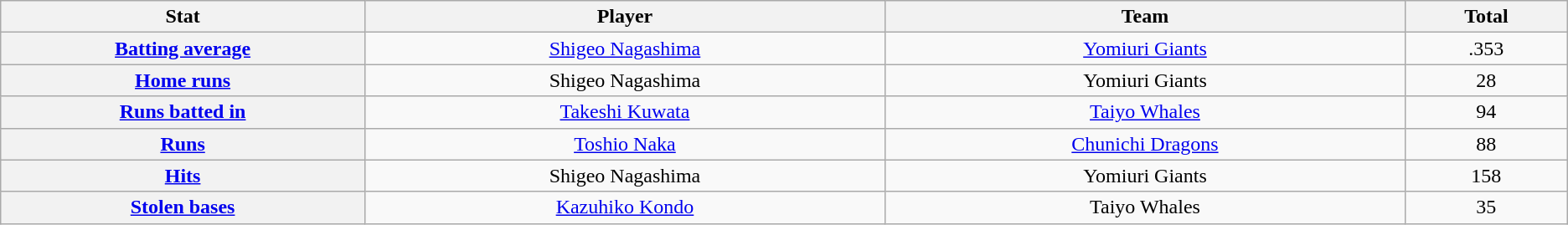<table class="wikitable" style="text-align:center;">
<tr>
<th scope="col" width="7%">Stat</th>
<th scope="col" width="10%">Player</th>
<th scope="col" width="10%">Team</th>
<th scope="col" width="3%">Total</th>
</tr>
<tr>
<th scope="row" style="text-align:center;"><a href='#'>Batting average</a></th>
<td><a href='#'>Shigeo Nagashima</a></td>
<td><a href='#'>Yomiuri Giants</a></td>
<td>.353</td>
</tr>
<tr>
<th scope="row" style="text-align:center;"><a href='#'>Home runs</a></th>
<td>Shigeo Nagashima</td>
<td>Yomiuri Giants</td>
<td>28</td>
</tr>
<tr>
<th scope="row" style="text-align:center;"><a href='#'>Runs batted in</a></th>
<td><a href='#'>Takeshi Kuwata</a></td>
<td><a href='#'>Taiyo Whales</a></td>
<td>94</td>
</tr>
<tr>
<th scope="row" style="text-align:center;"><a href='#'>Runs</a></th>
<td><a href='#'>Toshio Naka</a></td>
<td><a href='#'>Chunichi Dragons</a></td>
<td>88</td>
</tr>
<tr>
<th scope="row" style="text-align:center;"><a href='#'>Hits</a></th>
<td>Shigeo Nagashima</td>
<td>Yomiuri Giants</td>
<td>158</td>
</tr>
<tr>
<th scope="row" style="text-align:center;"><a href='#'>Stolen bases</a></th>
<td><a href='#'>Kazuhiko Kondo</a></td>
<td>Taiyo Whales</td>
<td>35</td>
</tr>
</table>
